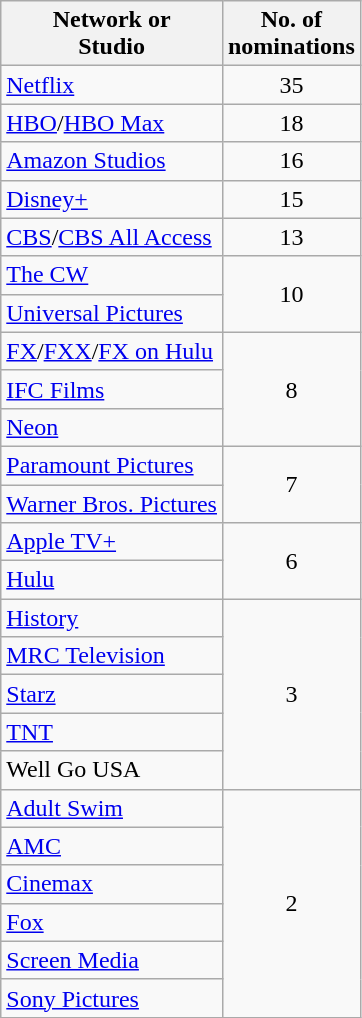<table class="wikitable">
<tr>
<th>Network or<br>Studio</th>
<th>No. of<br>nominations</th>
</tr>
<tr>
<td><a href='#'>Netflix</a></td>
<td style="text-align:center">35</td>
</tr>
<tr>
<td><a href='#'>HBO</a>/<a href='#'>HBO Max</a></td>
<td style="text-align:center">18</td>
</tr>
<tr>
<td><a href='#'>Amazon Studios</a></td>
<td style="text-align:center">16</td>
</tr>
<tr>
<td><a href='#'>Disney+</a></td>
<td style="text-align:center">15</td>
</tr>
<tr>
<td><a href='#'>CBS</a>/<a href='#'>CBS All Access</a></td>
<td style="text-align:center">13</td>
</tr>
<tr>
<td><a href='#'>The CW</a></td>
<td style="text-align:center" rowspan="2">10</td>
</tr>
<tr>
<td><a href='#'>Universal Pictures</a></td>
</tr>
<tr>
<td><a href='#'>FX</a>/<a href='#'>FXX</a>/<a href='#'>FX on Hulu</a></td>
<td style="text-align:center" rowspan="3">8</td>
</tr>
<tr>
<td><a href='#'>IFC Films</a></td>
</tr>
<tr>
<td><a href='#'>Neon</a></td>
</tr>
<tr>
<td><a href='#'>Paramount Pictures</a></td>
<td style="text-align:center" rowspan="2">7</td>
</tr>
<tr>
<td><a href='#'>Warner Bros. Pictures</a></td>
</tr>
<tr>
<td><a href='#'>Apple TV+</a></td>
<td style="text-align:center" rowspan="2">6</td>
</tr>
<tr>
<td><a href='#'>Hulu</a></td>
</tr>
<tr>
<td><a href='#'>History</a></td>
<td style="text-align:center" rowspan="5">3</td>
</tr>
<tr>
<td><a href='#'>MRC Television</a></td>
</tr>
<tr>
<td><a href='#'>Starz</a></td>
</tr>
<tr>
<td><a href='#'>TNT</a></td>
</tr>
<tr>
<td>Well Go USA</td>
</tr>
<tr>
<td><a href='#'>Adult Swim</a></td>
<td style="text-align:center" rowspan="6">2</td>
</tr>
<tr>
<td><a href='#'>AMC</a></td>
</tr>
<tr>
<td><a href='#'>Cinemax</a></td>
</tr>
<tr>
<td><a href='#'>Fox</a></td>
</tr>
<tr>
<td><a href='#'>Screen Media</a></td>
</tr>
<tr>
<td><a href='#'>Sony Pictures</a></td>
</tr>
</table>
